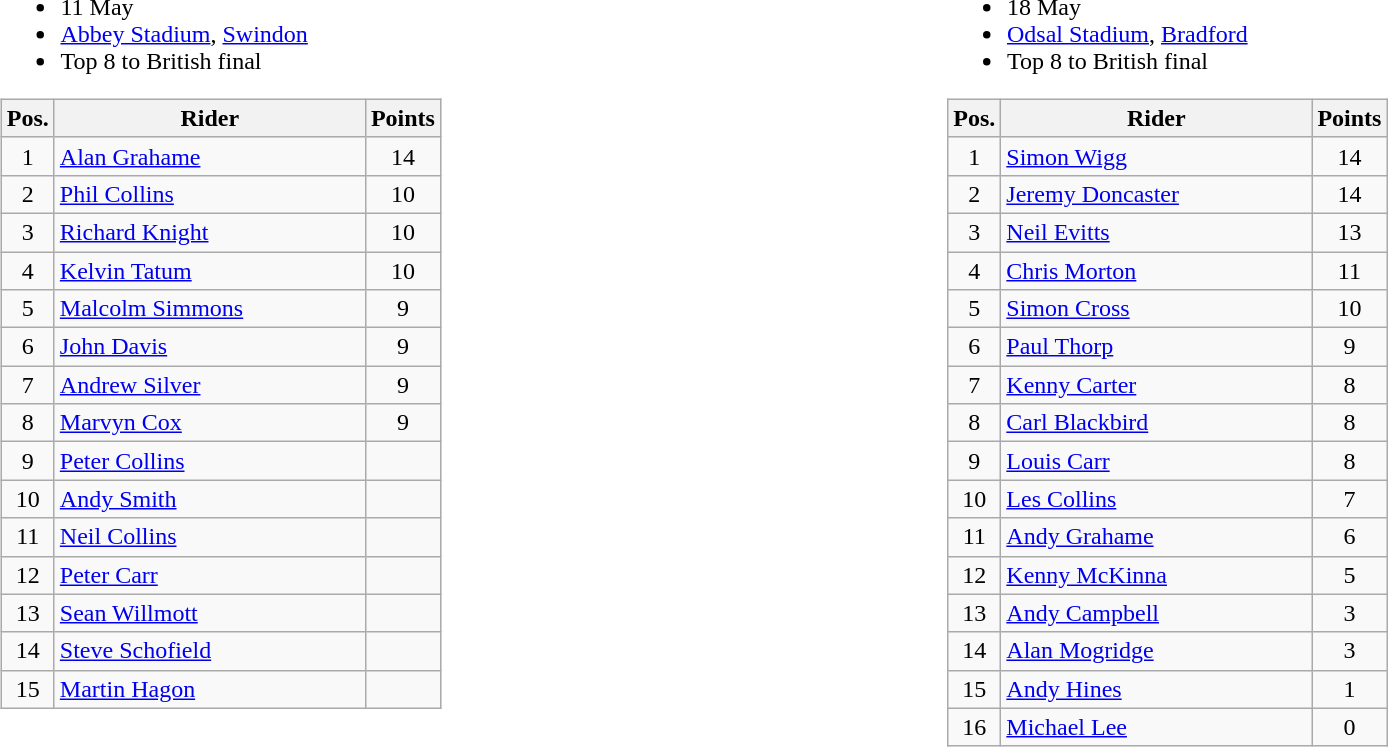<table width=100%>
<tr>
<td width=50% valign=top><br><ul><li>11 May</li><li> <a href='#'>Abbey Stadium</a>, <a href='#'>Swindon</a></li><li>Top 8 to British final</li></ul><table class="wikitable" style="text-align:center;">
<tr>
<th width=25px>Pos.</th>
<th width=200px>Rider</th>
<th width=40px>Points</th>
</tr>
<tr>
<td>1</td>
<td align=left><a href='#'>Alan Grahame</a></td>
<td>14</td>
</tr>
<tr>
<td>2</td>
<td align=left><a href='#'>Phil Collins</a></td>
<td>10</td>
</tr>
<tr>
<td>3</td>
<td align=left><a href='#'>Richard Knight</a></td>
<td>10</td>
</tr>
<tr>
<td>4</td>
<td align=left><a href='#'>Kelvin Tatum</a></td>
<td>10</td>
</tr>
<tr>
<td>5</td>
<td align=left><a href='#'>Malcolm Simmons</a></td>
<td>9</td>
</tr>
<tr>
<td>6</td>
<td align=left><a href='#'>John Davis</a></td>
<td>9</td>
</tr>
<tr>
<td>7</td>
<td align=left><a href='#'>Andrew Silver</a></td>
<td>9</td>
</tr>
<tr>
<td>8</td>
<td align=left><a href='#'>Marvyn Cox</a></td>
<td>9</td>
</tr>
<tr>
<td>9</td>
<td align=left><a href='#'>Peter Collins</a></td>
<td></td>
</tr>
<tr>
<td>10</td>
<td align=left><a href='#'>Andy Smith</a></td>
<td></td>
</tr>
<tr>
<td>11</td>
<td align=left><a href='#'>Neil Collins</a></td>
<td></td>
</tr>
<tr>
<td>12</td>
<td align=left><a href='#'>Peter Carr</a></td>
<td></td>
</tr>
<tr>
<td>13</td>
<td align=left><a href='#'>Sean Willmott</a></td>
<td></td>
</tr>
<tr>
<td>14</td>
<td align=left><a href='#'>Steve Schofield</a></td>
<td></td>
</tr>
<tr>
<td>15</td>
<td align=left><a href='#'>Martin Hagon</a></td>
<td></td>
</tr>
</table>
</td>
<td width=50% valign=top><br><ul><li>18 May</li><li> <a href='#'>Odsal Stadium</a>, <a href='#'>Bradford</a></li><li>Top 8 to British final</li></ul><table class="wikitable" style="text-align:center;">
<tr>
<th width=25px>Pos.</th>
<th width=200px>Rider</th>
<th width=40px>Points</th>
</tr>
<tr>
<td>1</td>
<td align=left><a href='#'>Simon Wigg</a></td>
<td>14</td>
</tr>
<tr>
<td>2</td>
<td align=left><a href='#'>Jeremy Doncaster</a></td>
<td>14</td>
</tr>
<tr>
<td>3</td>
<td align=left><a href='#'>Neil Evitts</a></td>
<td>13</td>
</tr>
<tr>
<td>4</td>
<td align=left><a href='#'>Chris Morton</a></td>
<td>11</td>
</tr>
<tr>
<td>5</td>
<td align=left><a href='#'>Simon Cross</a></td>
<td>10</td>
</tr>
<tr>
<td>6</td>
<td align=left><a href='#'>Paul Thorp</a></td>
<td>9</td>
</tr>
<tr>
<td>7</td>
<td align=left><a href='#'>Kenny Carter</a></td>
<td>8</td>
</tr>
<tr>
<td>8</td>
<td align=left><a href='#'>Carl Blackbird</a></td>
<td>8</td>
</tr>
<tr>
<td>9</td>
<td align=left><a href='#'>Louis Carr</a></td>
<td>8</td>
</tr>
<tr>
<td>10</td>
<td align=left><a href='#'>Les Collins</a></td>
<td>7</td>
</tr>
<tr>
<td>11</td>
<td align=left><a href='#'>Andy Grahame</a></td>
<td>6</td>
</tr>
<tr>
<td>12</td>
<td align=left><a href='#'>Kenny McKinna</a></td>
<td>5</td>
</tr>
<tr>
<td>13</td>
<td align=left><a href='#'>Andy Campbell</a></td>
<td>3</td>
</tr>
<tr>
<td>14</td>
<td align=left><a href='#'>Alan Mogridge</a></td>
<td>3</td>
</tr>
<tr>
<td>15</td>
<td align=left><a href='#'>Andy Hines</a></td>
<td>1</td>
</tr>
<tr>
<td>16</td>
<td align=left><a href='#'>Michael Lee</a></td>
<td>0</td>
</tr>
</table>
</td>
</tr>
</table>
